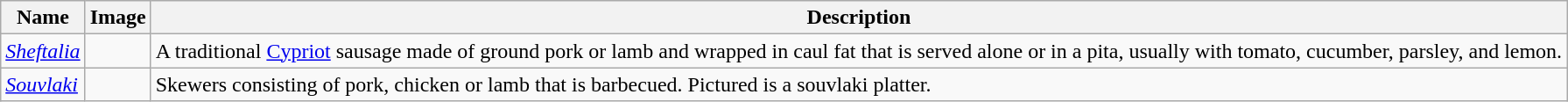<table class="wikitable">
<tr>
<th>Name</th>
<th class="unsortable">Image</th>
<th>Description</th>
</tr>
<tr>
<td><em><a href='#'>Sheftalia</a></em></td>
<td></td>
<td>A traditional <a href='#'>Cypriot</a> sausage made of ground pork or lamb and wrapped in caul fat that is served alone or in a pita, usually with tomato, cucumber, parsley, and lemon.</td>
</tr>
<tr>
<td><em><a href='#'>Souvlaki</a></em></td>
<td></td>
<td>Skewers consisting of pork, chicken or lamb that is barbecued. Pictured is a souvlaki platter.</td>
</tr>
</table>
